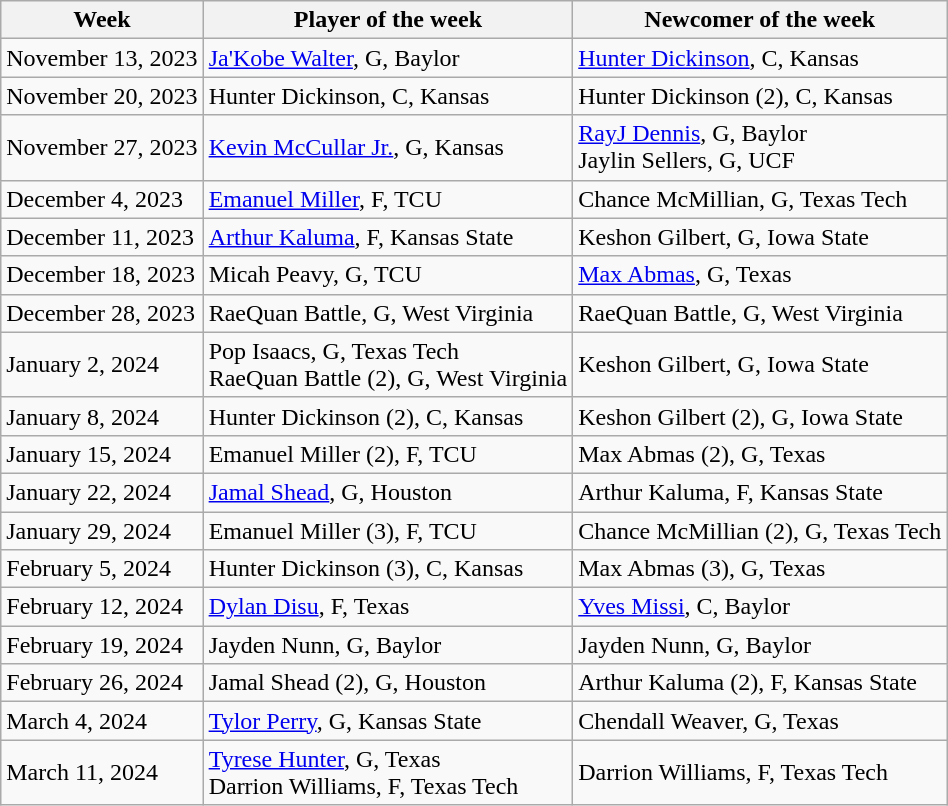<table class="wikitable" border="1">
<tr>
<th>Week</th>
<th>Player of the week</th>
<th>Newcomer of the week</th>
</tr>
<tr>
<td>November 13, 2023</td>
<td><a href='#'>Ja'Kobe Walter</a>, G, Baylor</td>
<td><a href='#'>Hunter Dickinson</a>, C, Kansas</td>
</tr>
<tr>
<td>November 20, 2023</td>
<td>Hunter Dickinson, C, Kansas</td>
<td>Hunter Dickinson (2), C, Kansas</td>
</tr>
<tr>
<td>November 27, 2023</td>
<td><a href='#'>Kevin McCullar Jr.</a>, G, Kansas</td>
<td><a href='#'>RayJ Dennis</a>, G, Baylor<br>Jaylin Sellers, G, UCF</td>
</tr>
<tr>
<td>December 4, 2023</td>
<td><a href='#'>Emanuel Miller</a>, F, TCU</td>
<td>Chance McMillian, G, Texas Tech</td>
</tr>
<tr>
<td>December 11, 2023</td>
<td><a href='#'>Arthur Kaluma</a>, F, Kansas State</td>
<td>Keshon Gilbert, G, Iowa State</td>
</tr>
<tr>
<td>December 18, 2023</td>
<td>Micah Peavy, G, TCU</td>
<td><a href='#'>Max Abmas</a>, G, Texas</td>
</tr>
<tr>
<td>December 28, 2023</td>
<td>RaeQuan Battle, G, West Virginia</td>
<td>RaeQuan Battle, G, West Virginia</td>
</tr>
<tr>
<td>January 2, 2024</td>
<td>Pop Isaacs, G, Texas Tech<br>RaeQuan Battle (2), G, West Virginia</td>
<td>Keshon Gilbert, G, Iowa State</td>
</tr>
<tr>
<td>January 8, 2024</td>
<td>Hunter Dickinson (2), C, Kansas</td>
<td>Keshon Gilbert (2), G, Iowa State</td>
</tr>
<tr>
<td>January 15, 2024</td>
<td>Emanuel Miller (2), F, TCU</td>
<td>Max Abmas (2), G, Texas</td>
</tr>
<tr>
<td>January 22, 2024</td>
<td><a href='#'>Jamal Shead</a>, G, Houston</td>
<td>Arthur Kaluma, F, Kansas State</td>
</tr>
<tr>
<td>January 29, 2024</td>
<td>Emanuel Miller (3), F, TCU</td>
<td>Chance McMillian (2), G, Texas Tech</td>
</tr>
<tr>
<td>February 5, 2024</td>
<td>Hunter Dickinson (3), C, Kansas</td>
<td>Max Abmas (3), G, Texas</td>
</tr>
<tr>
<td>February 12, 2024</td>
<td><a href='#'>Dylan Disu</a>, F, Texas</td>
<td><a href='#'>Yves Missi</a>, C, Baylor</td>
</tr>
<tr>
<td>February 19, 2024</td>
<td>Jayden Nunn, G, Baylor</td>
<td>Jayden Nunn, G, Baylor</td>
</tr>
<tr>
<td>February 26, 2024</td>
<td>Jamal Shead (2), G, Houston</td>
<td>Arthur Kaluma (2), F, Kansas State</td>
</tr>
<tr>
<td>March 4, 2024</td>
<td><a href='#'>Tylor Perry</a>, G, Kansas State</td>
<td>Chendall Weaver, G, Texas</td>
</tr>
<tr>
<td>March 11, 2024</td>
<td><a href='#'>Tyrese Hunter</a>, G, Texas<br>Darrion Williams, F, Texas Tech</td>
<td>Darrion Williams, F, Texas Tech</td>
</tr>
</table>
